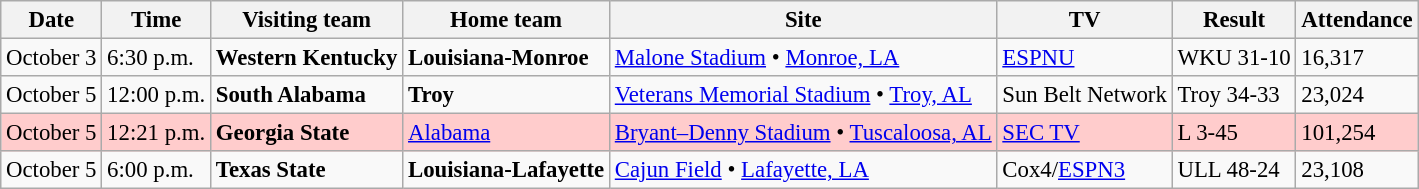<table class="wikitable" style="font-size:95%;">
<tr>
<th>Date</th>
<th>Time</th>
<th>Visiting team</th>
<th>Home team</th>
<th>Site</th>
<th>TV</th>
<th>Result</th>
<th>Attendance</th>
</tr>
<tr>
<td>October 3</td>
<td>6:30 p.m.</td>
<td><strong>Western Kentucky</strong></td>
<td><strong>Louisiana-Monroe</strong></td>
<td><a href='#'>Malone Stadium</a> • <a href='#'>Monroe, LA</a></td>
<td><a href='#'>ESPNU</a></td>
<td>WKU 31-10</td>
<td>16,317</td>
</tr>
<tr>
<td>October 5</td>
<td>12:00 p.m.</td>
<td><strong>South Alabama</strong></td>
<td><strong>Troy</strong></td>
<td><a href='#'>Veterans Memorial Stadium</a> • <a href='#'>Troy, AL</a></td>
<td>Sun Belt Network</td>
<td>Troy 34-33</td>
<td>23,024</td>
</tr>
<tr style="background:#fcc;">
<td>October 5</td>
<td>12:21 p.m.</td>
<td><strong>Georgia State</strong></td>
<td><a href='#'>Alabama</a></td>
<td><a href='#'>Bryant–Denny Stadium</a> • <a href='#'>Tuscaloosa, AL</a></td>
<td><a href='#'>SEC TV</a></td>
<td>L 3-45</td>
<td>101,254</td>
</tr>
<tr>
<td>October 5</td>
<td>6:00 p.m.</td>
<td><strong>Texas State</strong></td>
<td><strong>Louisiana-Lafayette</strong></td>
<td><a href='#'>Cajun Field</a> • <a href='#'>Lafayette, LA</a></td>
<td>Cox4/<a href='#'>ESPN3</a></td>
<td>ULL 48-24</td>
<td>23,108</td>
</tr>
</table>
